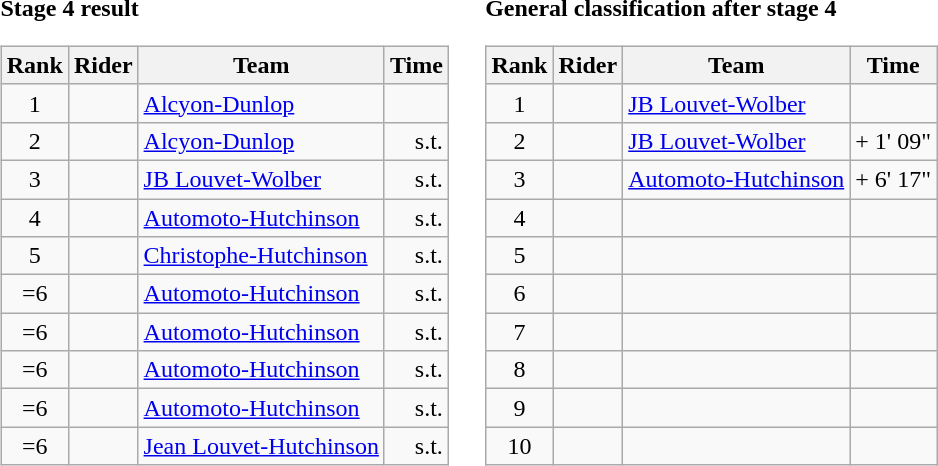<table>
<tr>
<td><strong>Stage 4 result</strong><br><table class="wikitable">
<tr>
<th scope="col">Rank</th>
<th scope="col">Rider</th>
<th scope="col">Team</th>
<th scope="col">Time</th>
</tr>
<tr>
<td style="text-align:center;">1</td>
<td></td>
<td><a href='#'>Alcyon-Dunlop</a></td>
<td style="text-align:right;"></td>
</tr>
<tr>
<td style="text-align:center;">2</td>
<td></td>
<td><a href='#'>Alcyon-Dunlop</a></td>
<td style="text-align:right;">s.t.</td>
</tr>
<tr>
<td style="text-align:center;">3</td>
<td></td>
<td><a href='#'>JB Louvet-Wolber</a></td>
<td style="text-align:right;">s.t.</td>
</tr>
<tr>
<td style="text-align:center;">4</td>
<td></td>
<td><a href='#'>Automoto-Hutchinson</a></td>
<td style="text-align:right;">s.t.</td>
</tr>
<tr>
<td style="text-align:center;">5</td>
<td></td>
<td><a href='#'>Christophe-Hutchinson</a></td>
<td style="text-align:right;">s.t.</td>
</tr>
<tr>
<td style="text-align:center;">=6</td>
<td></td>
<td><a href='#'>Automoto-Hutchinson</a></td>
<td style="text-align:right;">s.t.</td>
</tr>
<tr>
<td style="text-align:center;">=6</td>
<td></td>
<td><a href='#'>Automoto-Hutchinson</a></td>
<td style="text-align:right;">s.t.</td>
</tr>
<tr>
<td style="text-align:center;">=6</td>
<td></td>
<td><a href='#'>Automoto-Hutchinson</a></td>
<td style="text-align:right;">s.t.</td>
</tr>
<tr>
<td style="text-align:center;">=6</td>
<td></td>
<td><a href='#'>Automoto-Hutchinson</a></td>
<td style="text-align:right;">s.t.</td>
</tr>
<tr>
<td style="text-align:center;">=6</td>
<td></td>
<td><a href='#'>Jean Louvet-Hutchinson</a></td>
<td style="text-align:right;">s.t.</td>
</tr>
</table>
</td>
<td></td>
<td><strong>General classification after stage 4</strong><br><table class="wikitable">
<tr>
<th scope="col">Rank</th>
<th scope="col">Rider</th>
<th scope="col">Team</th>
<th scope="col">Time</th>
</tr>
<tr>
<td style="text-align:center;">1</td>
<td></td>
<td><a href='#'>JB Louvet-Wolber</a></td>
<td style="text-align:right;"></td>
</tr>
<tr>
<td style="text-align:center;">2</td>
<td></td>
<td><a href='#'>JB Louvet-Wolber</a></td>
<td style="text-align:right;">+ 1' 09"</td>
</tr>
<tr>
<td style="text-align:center;">3</td>
<td></td>
<td><a href='#'>Automoto-Hutchinson</a></td>
<td style="text-align:right;">+ 6' 17"</td>
</tr>
<tr>
<td style="text-align:center;">4</td>
<td></td>
<td></td>
<td></td>
</tr>
<tr>
<td style="text-align:center;">5</td>
<td></td>
<td></td>
<td></td>
</tr>
<tr>
<td style="text-align:center;">6</td>
<td></td>
<td></td>
<td></td>
</tr>
<tr>
<td style="text-align:center;">7</td>
<td></td>
<td></td>
<td></td>
</tr>
<tr>
<td style="text-align:center;">8</td>
<td></td>
<td></td>
<td></td>
</tr>
<tr>
<td style="text-align:center;">9</td>
<td></td>
<td></td>
<td></td>
</tr>
<tr>
<td style="text-align:center;">10</td>
<td></td>
<td></td>
<td></td>
</tr>
</table>
</td>
</tr>
</table>
